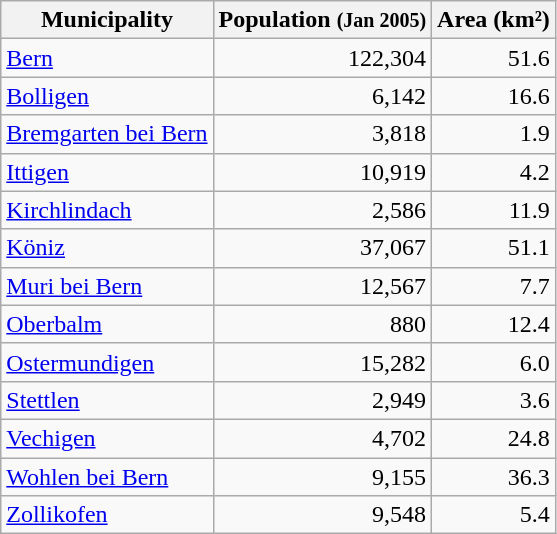<table class=wikitable>
<tr>
<th>Municipality</th>
<th>Population <small>(Jan 2005)</small></th>
<th>Area (km²)</th>
</tr>
<tr>
<td><a href='#'>Bern</a></td>
<td align="right">122,304</td>
<td align="right">51.6</td>
</tr>
<tr>
<td><a href='#'>Bolligen</a></td>
<td align="right">6,142</td>
<td align="right">16.6</td>
</tr>
<tr>
<td><a href='#'>Bremgarten bei Bern</a></td>
<td align="right">3,818</td>
<td align="right">1.9</td>
</tr>
<tr>
<td><a href='#'>Ittigen</a></td>
<td align="right">10,919</td>
<td align="right">4.2</td>
</tr>
<tr>
<td><a href='#'>Kirchlindach</a></td>
<td align="right">2,586</td>
<td align="right">11.9</td>
</tr>
<tr>
<td><a href='#'>Köniz</a></td>
<td align="right">37,067</td>
<td align="right">51.1</td>
</tr>
<tr>
<td><a href='#'>Muri bei Bern</a></td>
<td align="right">12,567</td>
<td align="right">7.7</td>
</tr>
<tr>
<td><a href='#'>Oberbalm</a></td>
<td align="right">880</td>
<td align="right">12.4</td>
</tr>
<tr>
<td><a href='#'>Ostermundigen</a></td>
<td align="right">15,282</td>
<td align="right">6.0</td>
</tr>
<tr>
<td><a href='#'>Stettlen</a></td>
<td align="right">2,949</td>
<td align="right">3.6</td>
</tr>
<tr>
<td><a href='#'>Vechigen</a></td>
<td align="right">4,702</td>
<td align="right">24.8</td>
</tr>
<tr>
<td><a href='#'>Wohlen bei Bern</a></td>
<td align="right">9,155</td>
<td align="right">36.3</td>
</tr>
<tr>
<td><a href='#'>Zollikofen</a></td>
<td align="right">9,548</td>
<td align="right">5.4</td>
</tr>
</table>
